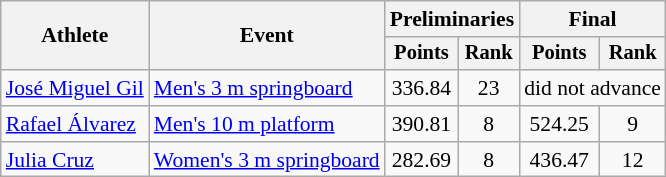<table class=wikitable style="font-size:90%">
<tr>
<th rowspan="2">Athlete</th>
<th rowspan="2">Event</th>
<th colspan="2">Preliminaries</th>
<th colspan="2">Final</th>
</tr>
<tr style="font-size:95%">
<th>Points</th>
<th>Rank</th>
<th>Points</th>
<th>Rank</th>
</tr>
<tr align=center>
<td align=left><a href='#'>José Miguel Gil</a></td>
<td align=left><a href='#'>Men's 3 m springboard</a></td>
<td>336.84</td>
<td>23</td>
<td colspan=2>did not advance</td>
</tr>
<tr align=center>
<td align=left><a href='#'>Rafael Álvarez</a></td>
<td align=left><a href='#'>Men's 10 m platform</a></td>
<td>390.81</td>
<td>8</td>
<td>524.25</td>
<td>9</td>
</tr>
<tr align=center>
<td align=left><a href='#'>Julia Cruz</a></td>
<td align=left><a href='#'>Women's 3 m springboard</a></td>
<td>282.69</td>
<td>8</td>
<td>436.47</td>
<td>12</td>
</tr>
</table>
